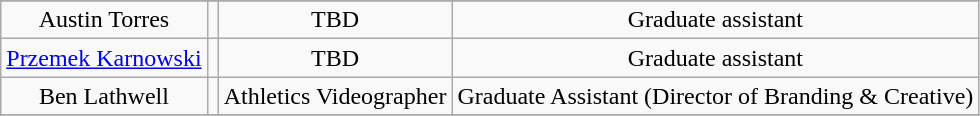<table class="wikitable sortable" style="text-align: center">
<tr align=center>
</tr>
<tr>
<td>Austin Torres</td>
<td></td>
<td>TBD</td>
<td>Graduate assistant</td>
</tr>
<tr>
<td><a href='#'>Przemek Karnowski</a></td>
<td></td>
<td>TBD</td>
<td>Graduate assistant</td>
</tr>
<tr>
<td>Ben Lathwell</td>
<td></td>
<td>Athletics Videographer</td>
<td>Graduate Assistant (Director of Branding & Creative)</td>
</tr>
<tr>
</tr>
</table>
